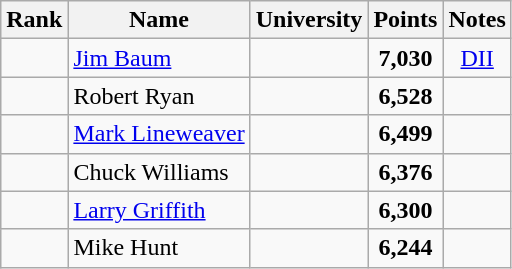<table class="wikitable sortable" style="text-align:center">
<tr>
<th>Rank</th>
<th>Name</th>
<th>University</th>
<th>Points</th>
<th>Notes</th>
</tr>
<tr>
<td></td>
<td align=left><a href='#'>Jim Baum</a></td>
<td></td>
<td><strong>7,030</strong></td>
<td><a href='#'>DII</a></td>
</tr>
<tr>
<td></td>
<td align=left>Robert Ryan</td>
<td></td>
<td><strong>6,528</strong></td>
<td></td>
</tr>
<tr>
<td></td>
<td align=left><a href='#'>Mark Lineweaver</a></td>
<td></td>
<td><strong>6,499</strong></td>
<td></td>
</tr>
<tr>
<td></td>
<td align=left>Chuck Williams</td>
<td></td>
<td><strong>6,376</strong></td>
<td></td>
</tr>
<tr>
<td></td>
<td align=left><a href='#'>Larry Griffith</a></td>
<td></td>
<td><strong>6,300</strong></td>
<td></td>
</tr>
<tr>
<td></td>
<td align=left>Mike Hunt</td>
<td></td>
<td><strong>6,244</strong></td>
<td></td>
</tr>
</table>
